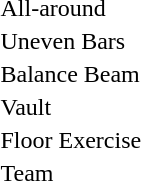<table>
<tr>
<td>All-around</td>
<td></td>
<td></td>
<td></td>
</tr>
<tr>
<td>Uneven Bars</td>
<td></td>
<td></td>
<td></td>
</tr>
<tr>
<td>Balance Beam</td>
<td></td>
<td></td>
<td></td>
</tr>
<tr>
<td>Vault</td>
<td></td>
<td></td>
<td></td>
</tr>
<tr>
<td>Floor Exercise</td>
<td></td>
<td></td>
<td></td>
</tr>
<tr>
<td>Team</td>
<td></td>
<td></td>
<td></td>
</tr>
</table>
